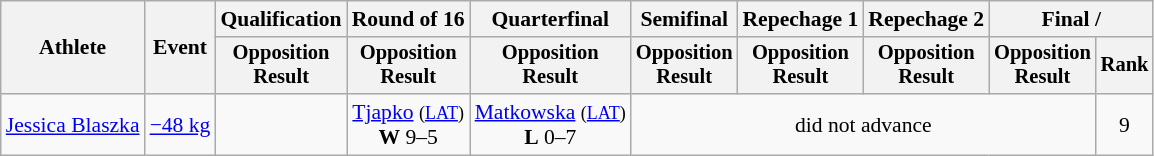<table class="wikitable" style="font-size:90%">
<tr>
<th rowspan=2>Athlete</th>
<th rowspan=2>Event</th>
<th>Qualification</th>
<th>Round of 16</th>
<th>Quarterfinal</th>
<th>Semifinal</th>
<th>Repechage 1</th>
<th>Repechage 2</th>
<th colspan=2>Final / </th>
</tr>
<tr style="font-size: 95%">
<th>Opposition<br>Result</th>
<th>Opposition<br>Result</th>
<th>Opposition<br>Result</th>
<th>Opposition<br>Result</th>
<th>Opposition<br>Result</th>
<th>Opposition<br>Result</th>
<th>Opposition<br>Result</th>
<th>Rank</th>
</tr>
<tr align=center>
<td align=left><a href='#'>Jessica Blaszka</a></td>
<td align=left><a href='#'>−48 kg</a></td>
<td></td>
<td> <a href='#'>Tjapko</a> <small>(<a href='#'>LAT</a>)</small><br><strong>W</strong> 9–5</td>
<td> <a href='#'>Matkowska</a> <small>(<a href='#'>LAT</a>)</small><br><strong>L</strong> 0–7</td>
<td colspan=4>did not advance</td>
<td>9</td>
</tr>
</table>
